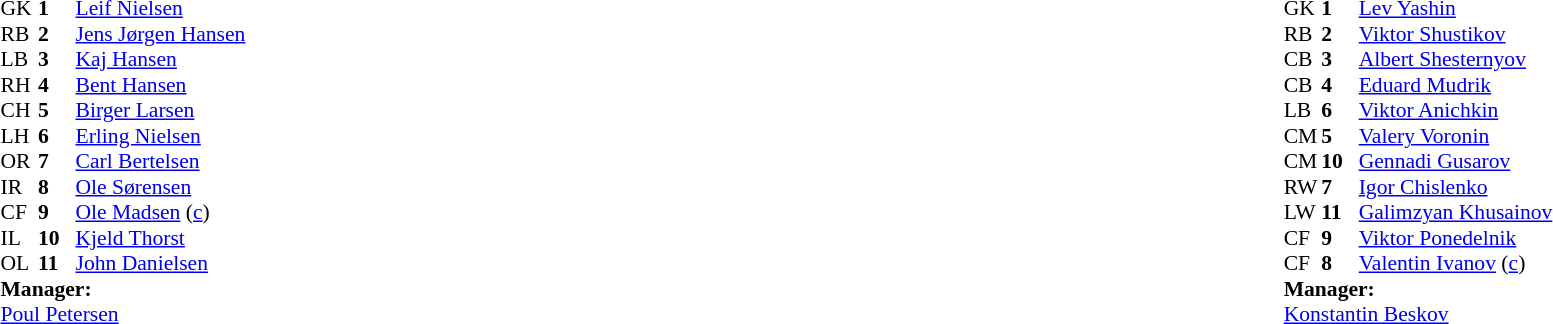<table style="width:100%;">
<tr>
<td style="vertical-align:top; width:40%;"><br><table style="font-size:90%" cellspacing="0" cellpadding="0">
<tr>
<th width="25"></th>
<th width="25"></th>
</tr>
<tr>
<td>GK</td>
<td><strong>1</strong></td>
<td><a href='#'>Leif Nielsen</a></td>
</tr>
<tr>
<td>RB</td>
<td><strong>2</strong></td>
<td><a href='#'>Jens Jørgen Hansen</a></td>
</tr>
<tr>
<td>LB</td>
<td><strong>3</strong></td>
<td><a href='#'>Kaj Hansen</a></td>
</tr>
<tr>
<td>RH</td>
<td><strong>4</strong></td>
<td><a href='#'>Bent Hansen</a></td>
</tr>
<tr>
<td>CH</td>
<td><strong>5</strong></td>
<td><a href='#'>Birger Larsen</a></td>
</tr>
<tr>
<td>LH</td>
<td><strong>6</strong></td>
<td><a href='#'>Erling Nielsen</a></td>
</tr>
<tr>
<td>OR</td>
<td><strong>7</strong></td>
<td><a href='#'>Carl Bertelsen</a></td>
</tr>
<tr>
<td>IR</td>
<td><strong>8</strong></td>
<td><a href='#'>Ole Sørensen</a></td>
</tr>
<tr>
<td>CF</td>
<td><strong>9</strong></td>
<td><a href='#'>Ole Madsen</a> (<a href='#'>c</a>)</td>
</tr>
<tr>
<td>IL</td>
<td><strong>10</strong></td>
<td><a href='#'>Kjeld Thorst</a></td>
</tr>
<tr>
<td>OL</td>
<td><strong>11</strong></td>
<td><a href='#'>John Danielsen</a></td>
</tr>
<tr>
<td colspan=3><strong>Manager:</strong></td>
</tr>
<tr>
<td colspan=3><a href='#'>Poul Petersen</a></td>
</tr>
</table>
</td>
<td valign="top"></td>
<td style="vertical-align:top; width:50%;"><br><table style="font-size:90%; margin:auto;" cellspacing="0" cellpadding="0">
<tr>
<th width=25></th>
<th width=25></th>
</tr>
<tr>
<td>GK</td>
<td><strong>1</strong></td>
<td><a href='#'>Lev Yashin</a></td>
</tr>
<tr>
<td>RB</td>
<td><strong>2</strong></td>
<td><a href='#'>Viktor Shustikov</a></td>
</tr>
<tr>
<td>CB</td>
<td><strong>3</strong></td>
<td><a href='#'>Albert Shesternyov</a></td>
</tr>
<tr>
<td>CB</td>
<td><strong>4</strong></td>
<td><a href='#'>Eduard Mudrik</a></td>
</tr>
<tr>
<td>LB</td>
<td><strong>6</strong></td>
<td><a href='#'>Viktor Anichkin</a></td>
</tr>
<tr>
<td>CM</td>
<td><strong>5</strong></td>
<td><a href='#'>Valery Voronin</a></td>
</tr>
<tr>
<td>CM</td>
<td><strong>10</strong></td>
<td><a href='#'>Gennadi Gusarov</a></td>
</tr>
<tr>
<td>RW</td>
<td><strong>7</strong></td>
<td><a href='#'>Igor Chislenko</a></td>
</tr>
<tr>
<td>LW</td>
<td><strong>11</strong></td>
<td><a href='#'>Galimzyan Khusainov</a></td>
</tr>
<tr>
<td>CF</td>
<td><strong>9</strong></td>
<td><a href='#'>Viktor Ponedelnik</a></td>
</tr>
<tr>
<td>CF</td>
<td><strong>8</strong></td>
<td><a href='#'>Valentin Ivanov</a> (<a href='#'>c</a>)</td>
</tr>
<tr>
<td colspan=3><strong>Manager:</strong></td>
</tr>
<tr>
<td colspan=3><a href='#'>Konstantin Beskov</a></td>
</tr>
</table>
</td>
</tr>
</table>
